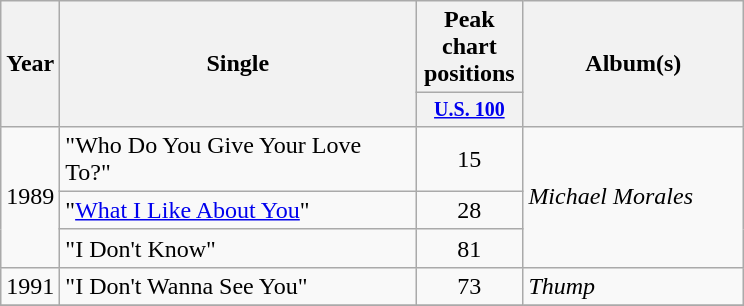<table class="wikitable">
<tr>
<th rowspan="2">Year</th>
<th width="230" rowspan="2">Single</th>
<th colspan="1">Peak chart positions</th>
<th width="140" rowspan="2">Album(s)</th>
</tr>
<tr style="font-size:smaller;">
<th width="65"><a href='#'>U.S. 100</a></th>
</tr>
<tr>
<td align="center" rowspan="3">1989</td>
<td align="left">"Who Do You Give Your Love To?"</td>
<td align="center">15</td>
<td align="left" rowspan="3"><em>Michael Morales</em></td>
</tr>
<tr>
<td align="left">"<a href='#'>What I Like About You</a>"</td>
<td align="center">28</td>
</tr>
<tr>
<td align="left">"I Don't Know"</td>
<td align="center">81</td>
</tr>
<tr>
<td align="center" rowspan="1">1991</td>
<td align="left">"I Don't Wanna See You"</td>
<td align="center">73</td>
<td align="left" rowspan="1"><em>Thump</em></td>
</tr>
<tr>
</tr>
</table>
